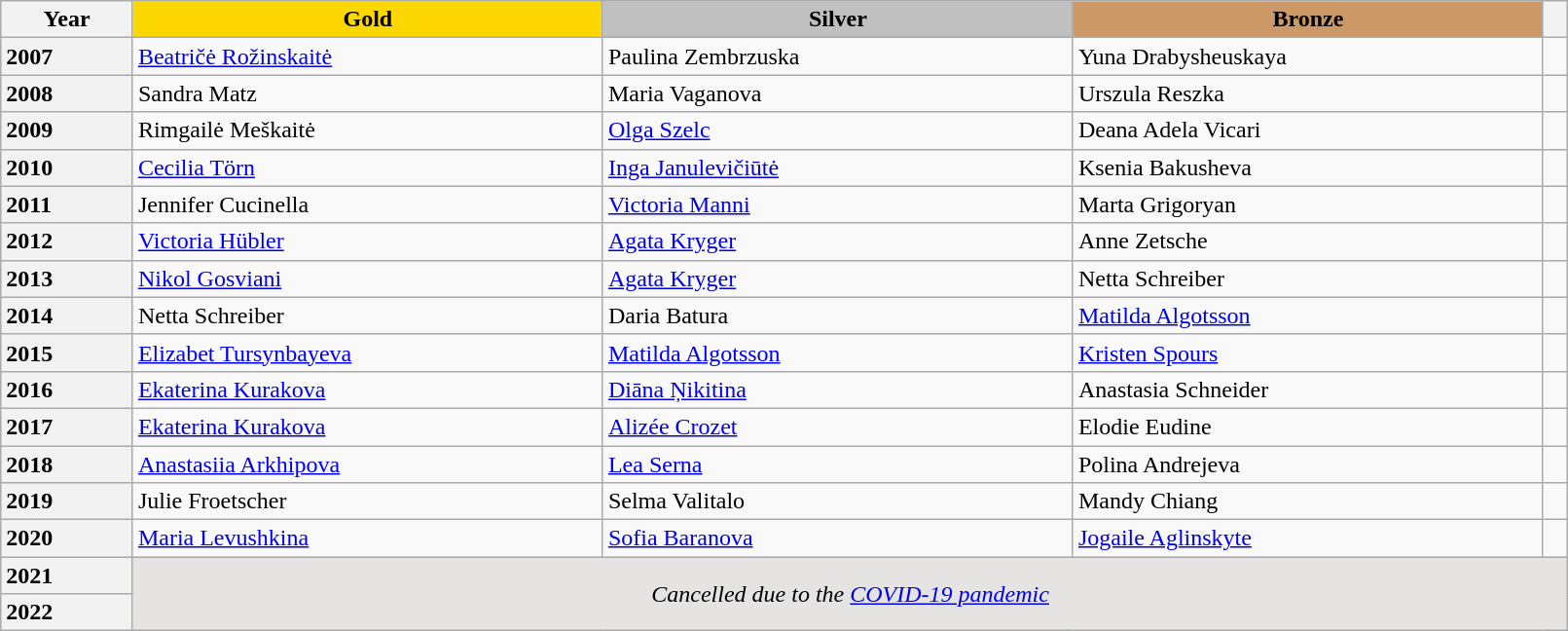<table class="wikitable unsortable" style="text-align:left; width:85%">
<tr>
<th scope="col" style="text-align:center">Year</th>
<td scope="col" style="text-align:center; width:30%; background:gold"><strong>Gold</strong></td>
<td scope="col" style="text-align:center; width:30%; background:silver"><strong>Silver</strong></td>
<td scope="col" style="text-align:center; width:30%; background:#c96"><strong>Bronze</strong></td>
<th scope="col" style="text-align:center"></th>
</tr>
<tr>
<th scope="row" style="text-align:left">2007</th>
<td> <a href='#'>Beatričė Rožinskaitė</a></td>
<td> Paulina Zembrzuska</td>
<td> Yuna Drabysheuskaya</td>
<td></td>
</tr>
<tr>
<th scope="row" style="text-align:left">2008</th>
<td> Sandra Matz</td>
<td> Maria Vaganova</td>
<td> Urszula Reszka</td>
<td></td>
</tr>
<tr>
<th scope="row" style="text-align:left">2009</th>
<td> Rimgailė Meškaitė</td>
<td> <a href='#'>Olga Szelc</a></td>
<td> Deana Adela Vicari</td>
<td></td>
</tr>
<tr>
<th scope="row" style="text-align:left">2010</th>
<td> <a href='#'>Cecilia Törn</a></td>
<td> <a href='#'>Inga Janulevičiūtė</a></td>
<td> Ksenia Bakusheva</td>
<td></td>
</tr>
<tr>
<th scope="row" style="text-align:left">2011</th>
<td> Jennifer Cucinella</td>
<td> <a href='#'>Victoria Manni</a></td>
<td> Marta Grigoryan</td>
<td></td>
</tr>
<tr>
<th scope="row" style="text-align:left">2012</th>
<td> <a href='#'>Victoria Hübler</a></td>
<td> <a href='#'>Agata Kryger</a></td>
<td> Anne Zetsche</td>
<td></td>
</tr>
<tr>
<th scope="row" style="text-align:left">2013</th>
<td> <a href='#'>Nikol Gosviani</a></td>
<td> <a href='#'>Agata Kryger</a></td>
<td> Netta Schreiber</td>
<td></td>
</tr>
<tr>
<th scope="row" style="text-align:left">2014</th>
<td> Netta Schreiber</td>
<td> Daria Batura</td>
<td> <a href='#'>Matilda Algotsson</a></td>
<td></td>
</tr>
<tr>
<th scope="row" style="text-align:left">2015</th>
<td> <a href='#'>Elizabet Tursynbayeva</a></td>
<td> <a href='#'>Matilda Algotsson</a></td>
<td> <a href='#'>Kristen Spours</a></td>
<td></td>
</tr>
<tr>
<th scope="row" style="text-align:left">2016</th>
<td> <a href='#'>Ekaterina Kurakova</a></td>
<td> <a href='#'>Diāna Ņikitina</a></td>
<td> Anastasia Schneider</td>
<td></td>
</tr>
<tr>
<th scope="row" style="text-align:left">2017</th>
<td> <a href='#'>Ekaterina Kurakova</a></td>
<td> <a href='#'>Alizée Crozet</a></td>
<td> Elodie Eudine</td>
<td></td>
</tr>
<tr>
<th scope="row" style="text-align:left">2018</th>
<td> <a href='#'>Anastasiia Arkhipova</a></td>
<td> <a href='#'>Lea Serna</a></td>
<td> Polina Andrejeva</td>
<td></td>
</tr>
<tr>
<th scope="row" style="text-align:left">2019</th>
<td> Julie Froetscher</td>
<td> Selma Valitalo</td>
<td> Mandy Chiang</td>
<td></td>
</tr>
<tr>
<th scope="row" style="text-align:left">2020</th>
<td> <a href='#'>Maria Levushkina</a></td>
<td> <a href='#'>Sofia Baranova</a></td>
<td> <a href='#'>Jogaile Aglinskyte</a></td>
<td></td>
</tr>
<tr>
<th scope="row" style="text-align:left">2021</th>
<td rowspan="2" colspan="4" align="center" bgcolor="e5e4e2"><em>Cancelled due to the <a href='#'>COVID-19 pandemic</a></em></td>
</tr>
<tr>
<th scope="row" style="text-align:left">2022</th>
</tr>
</table>
